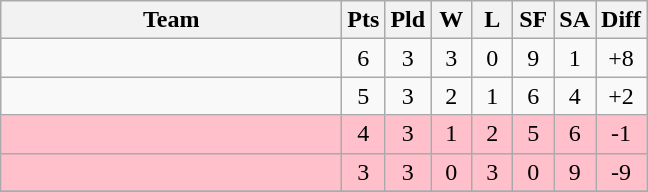<table class=wikitable style="text-align:center">
<tr>
<th width=220>Team</th>
<th width=20>Pts</th>
<th width=20>Pld</th>
<th width=20>W</th>
<th width=20>L</th>
<th width=20>SF</th>
<th width=20>SA</th>
<th width=20>Diff</th>
</tr>
<tr style="background: ccffcc">
<td align=left></td>
<td>6</td>
<td>3</td>
<td>3</td>
<td>0</td>
<td>9</td>
<td>1</td>
<td>+8</td>
</tr>
<tr style="background: ccffcc">
<td align=left></td>
<td>5</td>
<td>3</td>
<td>2</td>
<td>1</td>
<td>6</td>
<td>4</td>
<td>+2</td>
</tr>
<tr style="background: pink">
<td align=left></td>
<td>4</td>
<td>3</td>
<td>1</td>
<td>2</td>
<td>5</td>
<td>6</td>
<td>-1</td>
</tr>
<tr style="background: pink">
<td align=left></td>
<td>3</td>
<td>3</td>
<td>0</td>
<td>3</td>
<td>0</td>
<td>9</td>
<td>-9</td>
</tr>
<tr>
</tr>
</table>
